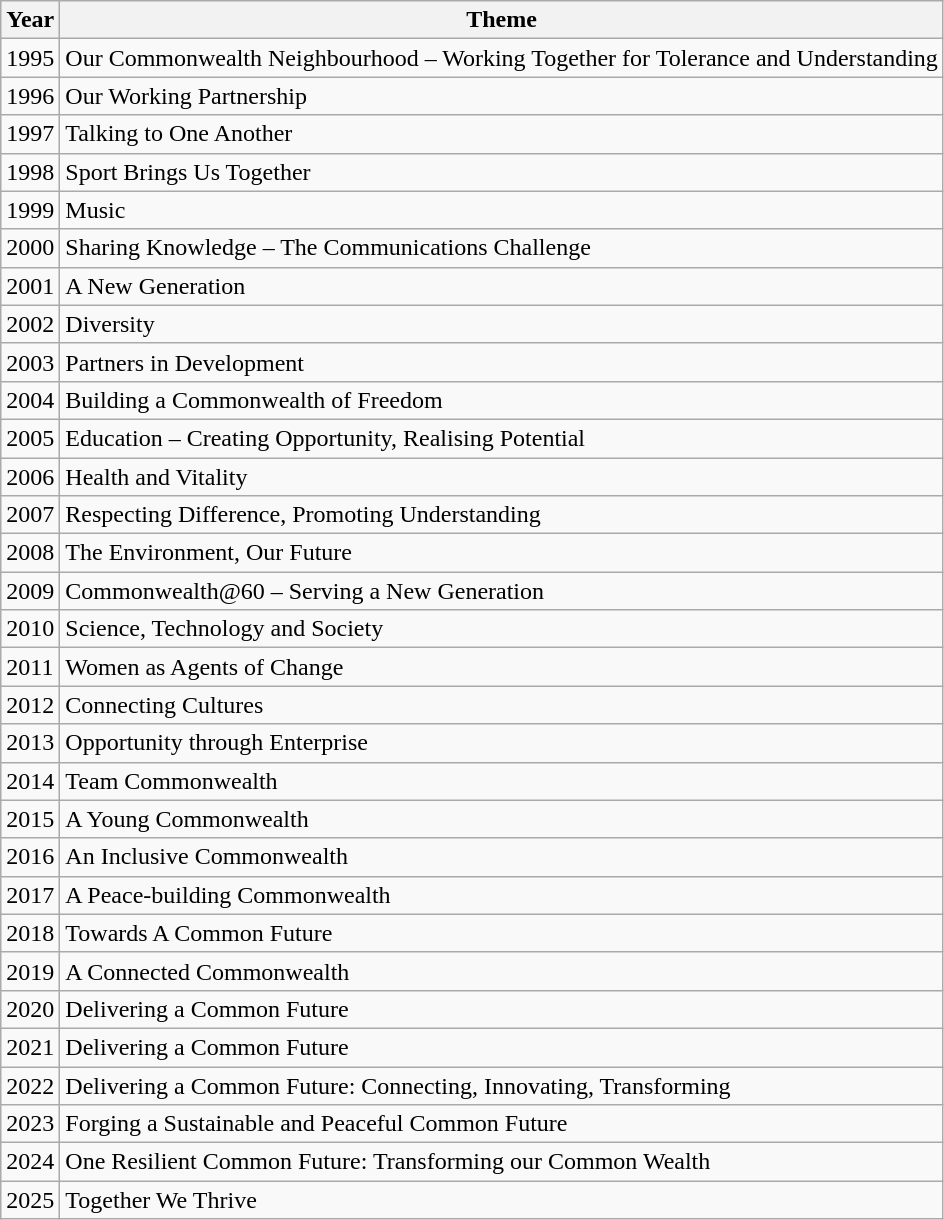<table class="wikitable sortable mw-collapsible">
<tr>
<th scope=col>Year</th>
<th scope=col>Theme</th>
</tr>
<tr>
<td>1995</td>
<td>Our Commonwealth Neighbourhood – Working Together for Tolerance and Understanding</td>
</tr>
<tr>
<td>1996</td>
<td>Our Working Partnership</td>
</tr>
<tr>
<td>1997</td>
<td>Talking to One Another</td>
</tr>
<tr>
<td>1998</td>
<td>Sport Brings Us Together</td>
</tr>
<tr>
<td>1999</td>
<td>Music</td>
</tr>
<tr>
<td>2000</td>
<td>Sharing Knowledge – The Communications Challenge</td>
</tr>
<tr>
<td>2001</td>
<td>A New Generation</td>
</tr>
<tr>
<td>2002</td>
<td>Diversity</td>
</tr>
<tr>
<td>2003</td>
<td>Partners in Development</td>
</tr>
<tr>
<td>2004</td>
<td>Building a Commonwealth of Freedom</td>
</tr>
<tr>
<td>2005</td>
<td>Education – Creating Opportunity, Realising Potential</td>
</tr>
<tr>
<td>2006</td>
<td>Health and Vitality</td>
</tr>
<tr>
<td>2007</td>
<td>Respecting Difference, Promoting Understanding</td>
</tr>
<tr>
<td>2008</td>
<td>The Environment, Our Future</td>
</tr>
<tr>
<td>2009</td>
<td>Commonwealth@60 – Serving a New Generation</td>
</tr>
<tr>
<td>2010</td>
<td>Science, Technology and Society</td>
</tr>
<tr>
<td>2011</td>
<td>Women as Agents of Change</td>
</tr>
<tr>
<td>2012</td>
<td>Connecting Cultures</td>
</tr>
<tr>
<td>2013</td>
<td>Opportunity through Enterprise</td>
</tr>
<tr>
<td>2014</td>
<td>Team Commonwealth</td>
</tr>
<tr>
<td>2015</td>
<td>A Young Commonwealth</td>
</tr>
<tr>
<td>2016</td>
<td>An Inclusive Commonwealth</td>
</tr>
<tr>
<td>2017</td>
<td>A Peace-building Commonwealth</td>
</tr>
<tr>
<td>2018</td>
<td>Towards A Common Future</td>
</tr>
<tr>
<td>2019</td>
<td>A Connected Commonwealth</td>
</tr>
<tr>
<td>2020</td>
<td>Delivering a Common Future</td>
</tr>
<tr>
<td>2021</td>
<td>Delivering a Common Future</td>
</tr>
<tr>
<td>2022</td>
<td>Delivering a Common Future: Connecting, Innovating, Transforming</td>
</tr>
<tr>
<td>2023</td>
<td>Forging a Sustainable and Peaceful Common Future</td>
</tr>
<tr>
<td>2024</td>
<td>One Resilient Common Future: Transforming our Common Wealth</td>
</tr>
<tr>
<td>2025</td>
<td>Together We Thrive</td>
</tr>
</table>
